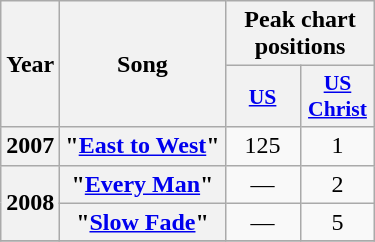<table class="wikitable plainrowheaders" style="text-align:center;">
<tr>
<th scope="col" rowspan="2">Year</th>
<th scope="col" rowspan="2">Song</th>
<th scope="col" colspan="3">Peak chart positions</th>
</tr>
<tr>
<th style="width:3em; font-size:90%"><a href='#'>US</a><br></th>
<th style="width:3em; font-size:90%"><a href='#'>US Christ</a><br></th>
</tr>
<tr>
<th scope="row">2007</th>
<th scope="row">"<a href='#'>East to West</a>"</th>
<td>125</td>
<td>1</td>
</tr>
<tr>
<th scope="row" rowspan="2">2008</th>
<th scope="row">"<a href='#'>Every Man</a>"</th>
<td>—</td>
<td>2</td>
</tr>
<tr>
<th scope="row">"<a href='#'>Slow Fade</a>"</th>
<td>—</td>
<td>5</td>
</tr>
<tr>
</tr>
</table>
